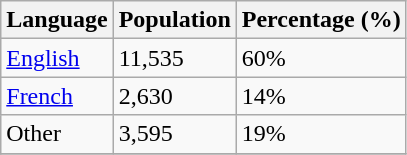<table class="wikitable">
<tr>
<th>Language</th>
<th>Population</th>
<th>Percentage (%)</th>
</tr>
<tr>
<td><a href='#'>English</a></td>
<td>11,535</td>
<td>60%</td>
</tr>
<tr>
<td><a href='#'>French</a></td>
<td>2,630</td>
<td>14%</td>
</tr>
<tr>
<td>Other</td>
<td>3,595</td>
<td>19%</td>
</tr>
<tr>
</tr>
</table>
